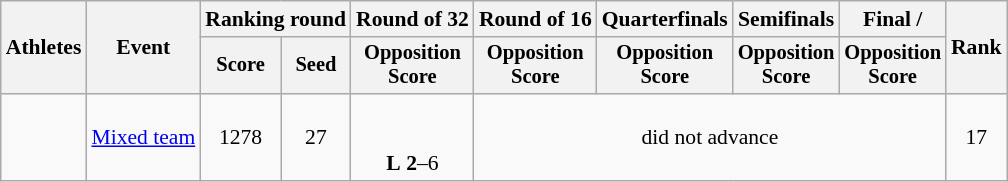<table class="wikitable" style="font-size:90%;">
<tr>
<th rowspan="2">Athletes</th>
<th rowspan="2">Event</th>
<th colspan="2">Ranking round</th>
<th>Round of 32</th>
<th>Round of 16</th>
<th>Quarterfinals</th>
<th>Semifinals</th>
<th>Final / </th>
<th rowspan=2>Rank</th>
</tr>
<tr style="font-size:95%">
<th>Score</th>
<th>Seed</th>
<th>Opposition<br>Score</th>
<th>Opposition<br>Score</th>
<th>Opposition<br>Score</th>
<th>Opposition<br>Score</th>
<th>Opposition<br>Score</th>
</tr>
<tr align=center>
<td align=left><br></td>
<td rowspan=2><a href='#'>Mixed team</a></td>
<td>1278</td>
<td>27</td>
<td><br><br><strong>L</strong> <strong>2</strong>–6</td>
<td colspan=4>did not advance</td>
<td>17</td>
</tr>
</table>
